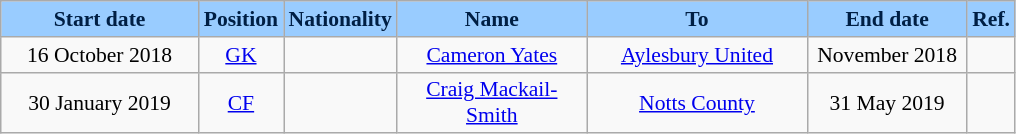<table class="wikitable"  style="text-align:center; font-size:90%; ">
<tr>
<th style="background:#99CCFF; color:#001F44; width:125px;">Start date</th>
<th style="background:#99CCFF; color:#001F44; width:50px;">Position</th>
<th style="background:#99CCFF; color:#001F44; width:50px;">Nationality</th>
<th style="background:#99CCFF; color:#001F44; width:120px;">Name</th>
<th style="background:#99CCFF; color:#001F44; width:140px;">To</th>
<th style="background:#99CCFF; color:#001F44; width:100px;">End date</th>
<th style="background:#99CCFF; color:#001F44; width:25px;">Ref.</th>
</tr>
<tr>
<td>16 October 2018</td>
<td><a href='#'>GK</a></td>
<td></td>
<td><a href='#'>Cameron Yates</a></td>
<td><a href='#'>Aylesbury United</a></td>
<td>November 2018</td>
<td></td>
</tr>
<tr>
<td>30 January 2019</td>
<td><a href='#'>CF</a></td>
<td></td>
<td><a href='#'>Craig Mackail-Smith</a></td>
<td><a href='#'>Notts County</a></td>
<td>31 May 2019</td>
<td></td>
</tr>
</table>
